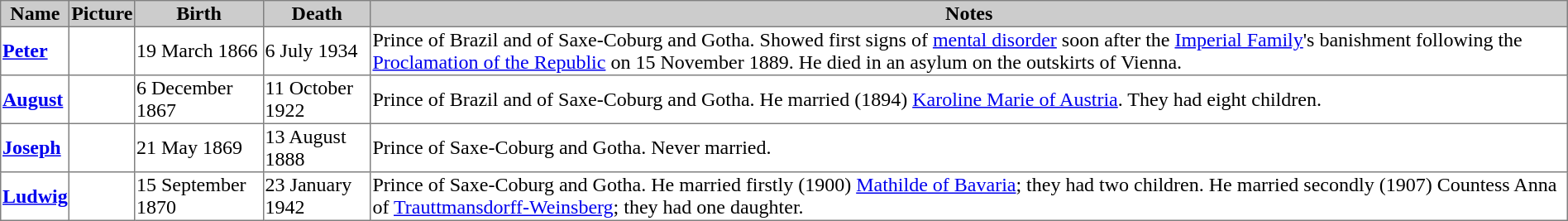<table border=1 style="border-collapse: collapse;">
<tr bgcolor=cccccc>
<th>Name</th>
<th>Picture</th>
<th>Birth</th>
<th>Death</th>
<th>Notes</th>
</tr>
<tr>
<td><strong><a href='#'>Peter</a></strong></td>
<td></td>
<td>19 March 1866</td>
<td>6 July 1934</td>
<td>Prince of Brazil and of Saxe-Coburg and Gotha. Showed first signs of <a href='#'>mental disorder</a> soon after the <a href='#'>Imperial Family</a>'s banishment following the <a href='#'>Proclamation of the Republic</a> on 15 November 1889. He died in an asylum on the outskirts of Vienna.</td>
</tr>
<tr>
<td><strong><a href='#'>August</a></strong></td>
<td></td>
<td>6 December 1867</td>
<td>11 October 1922</td>
<td>Prince of Brazil and of Saxe-Coburg and Gotha. He married (1894) <a href='#'>Karoline Marie of Austria</a>. They had eight children.</td>
</tr>
<tr>
<td><strong><a href='#'>Joseph</a></strong></td>
<td></td>
<td>21 May 1869</td>
<td>13 August 1888</td>
<td>Prince of Saxe-Coburg and Gotha. Never married.</td>
</tr>
<tr>
<td><strong><a href='#'>Ludwig</a></strong></td>
<td></td>
<td>15 September 1870</td>
<td>23 January 1942</td>
<td>Prince of Saxe-Coburg and Gotha. He married firstly (1900) <a href='#'>Mathilde of Bavaria</a>; they had two children. He married secondly (1907) Countess Anna of <a href='#'>Trauttmansdorff-Weinsberg</a>; they had one daughter.</td>
</tr>
</table>
